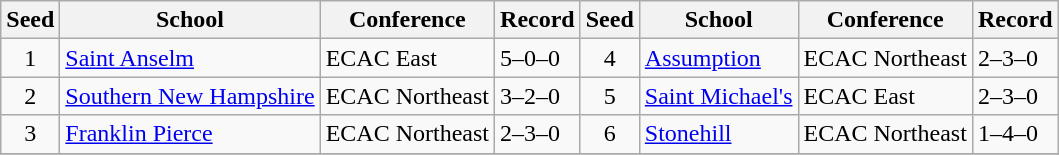<table class="wikitable">
<tr>
<th>Seed</th>
<th>School</th>
<th>Conference</th>
<th>Record</th>
<th>Seed</th>
<th>School</th>
<th>Conference</th>
<th>Record</th>
</tr>
<tr>
<td align=center>1</td>
<td><a href='#'>Saint Anselm</a></td>
<td>ECAC East</td>
<td>5–0–0</td>
<td align=center>4</td>
<td><a href='#'>Assumption</a></td>
<td>ECAC Northeast</td>
<td>2–3–0</td>
</tr>
<tr>
<td align=center>2</td>
<td><a href='#'>Southern New Hampshire</a></td>
<td>ECAC Northeast</td>
<td>3–2–0</td>
<td align=center>5</td>
<td><a href='#'>Saint Michael's</a></td>
<td>ECAC East</td>
<td>2–3–0</td>
</tr>
<tr>
<td align=center>3</td>
<td><a href='#'>Franklin Pierce</a></td>
<td>ECAC Northeast</td>
<td>2–3–0</td>
<td align=center>6</td>
<td><a href='#'>Stonehill</a></td>
<td>ECAC Northeast</td>
<td>1–4–0</td>
</tr>
<tr>
</tr>
</table>
